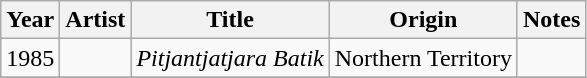<table class="wikitable sortable">
<tr>
<th>Year</th>
<th>Artist</th>
<th>Title</th>
<th>Origin</th>
<th>Notes</th>
</tr>
<tr>
<td>1985</td>
<td></td>
<td><em>Pitjantjatjara Batik</em></td>
<td>Northern Territory</td>
<td></td>
</tr>
<tr>
</tr>
</table>
